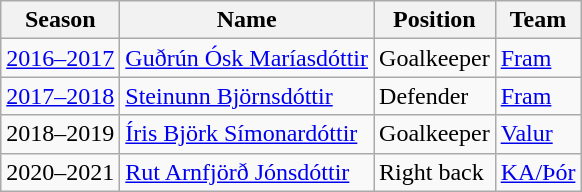<table class="wikitable sortable">
<tr>
<th>Season</th>
<th>Name</th>
<th>Position</th>
<th>Team</th>
</tr>
<tr>
<td><a href='#'>2016–2017</a></td>
<td> <a href='#'>Guðrún Ósk Maríasdóttir</a></td>
<td>Goalkeeper</td>
<td><a href='#'>Fram</a></td>
</tr>
<tr>
<td><a href='#'>2017–2018</a></td>
<td> <a href='#'>Steinunn Björnsdóttir</a></td>
<td>Defender</td>
<td><a href='#'>Fram</a></td>
</tr>
<tr>
<td>2018–2019</td>
<td> <a href='#'>Íris Björk Símonardóttir</a></td>
<td>Goalkeeper</td>
<td><a href='#'>Valur</a></td>
</tr>
<tr>
<td>2020–2021</td>
<td> <a href='#'>Rut Arnfjörð Jónsdóttir</a></td>
<td>Right back</td>
<td><a href='#'>KA/Þór</a></td>
</tr>
</table>
